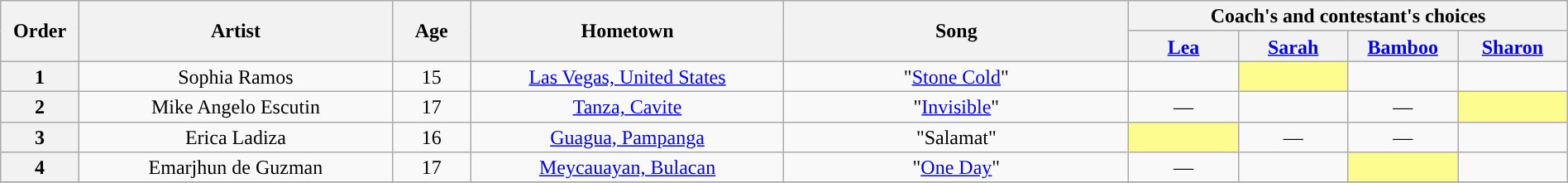<table class="wikitable" style="text-align:center; line-height:17px;width:100%;">
<tr>
<th scope="col" rowspan="2" width="05%">Order</th>
<th scope="col" rowspan="2" width="20%">Artist</th>
<th scope="col" rowspan="2" width="05%">Age</th>
<th scope="col" rowspan="2" width="20%">Hometown</th>
<th scope="col" rowspan="2" width="22%">Song</th>
<th scope="col" colspan="4" width="28%">Coach's and contestant's choices</th>
</tr>
<tr>
<th width="07%"><a href='#'>Lea</a></th>
<th width="07%"><a href='#'>Sarah</a></th>
<th width="07%"><a href='#'>Bamboo</a></th>
<th width="07%"><a href='#'>Sharon</a></th>
</tr>
<tr>
<th>1</th>
<td>Sophia Ramos</td>
<td>15</td>
<td><a href='#'>Las Vegas, United States</a></td>
<td>"<a href='#'>Stone Cold</a>"</td>
<td><strong></strong></td>
<td style="background:#fdfc8f;"><strong></strong></td>
<td><strong></strong></td>
<td><strong></strong></td>
</tr>
<tr>
<th>2</th>
<td>Mike Angelo Escutin</td>
<td>17</td>
<td><a href='#'>Tanza, Cavite</a></td>
<td>"<a href='#'>Invisible</a>"</td>
<td>—</td>
<td><strong></strong></td>
<td>—</td>
<td style="background:#fdfc8f;"><strong></strong></td>
</tr>
<tr>
<th>3</th>
<td>Erica Ladiza</td>
<td>16</td>
<td><a href='#'>Guagua, Pampanga</a></td>
<td>"Salamat"</td>
<td style="background:#fdfc8f;"><strong></strong></td>
<td>—</td>
<td>—</td>
<td><strong></strong></td>
</tr>
<tr>
<th>4</th>
<td>Emarjhun de Guzman</td>
<td>17</td>
<td><a href='#'>Meycauayan, Bulacan</a></td>
<td>"<a href='#'>One Day</a>"</td>
<td>—</td>
<td><strong></strong></td>
<td style="background:#fdfc8f;"><strong></strong></td>
<td><strong></strong></td>
</tr>
<tr>
</tr>
</table>
